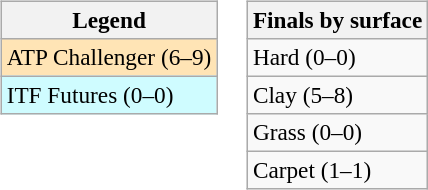<table>
<tr valign=top>
<td><br><table class=wikitable style=font-size:97%>
<tr>
<th>Legend</th>
</tr>
<tr bgcolor=moccasin>
<td>ATP Challenger (6–9)</td>
</tr>
<tr bgcolor=cffcff>
<td>ITF Futures (0–0)</td>
</tr>
</table>
</td>
<td><br><table class=wikitable style=font-size:97%>
<tr>
<th>Finals by surface</th>
</tr>
<tr>
<td>Hard (0–0)</td>
</tr>
<tr>
<td>Clay (5–8)</td>
</tr>
<tr>
<td>Grass (0–0)</td>
</tr>
<tr>
<td>Carpet (1–1)</td>
</tr>
</table>
</td>
</tr>
</table>
